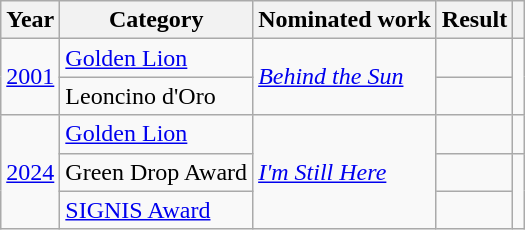<table class="wikitable sortable">
<tr>
<th>Year</th>
<th>Category</th>
<th>Nominated work</th>
<th>Result</th>
<th class="unsortable"></th>
</tr>
<tr>
<td rowspan="2"><a href='#'>2001</a></td>
<td><a href='#'>Golden Lion</a></td>
<td rowspan="2"><em><a href='#'>Behind the Sun</a></em></td>
<td></td>
<td rowspan="2"></td>
</tr>
<tr>
<td>Leoncino d'Oro</td>
<td></td>
</tr>
<tr>
<td rowspan="3"><a href='#'>2024</a></td>
<td><a href='#'>Golden Lion</a></td>
<td rowspan="3"><em><a href='#'>I'm Still Here</a></em></td>
<td></td>
<td></td>
</tr>
<tr>
<td>Green Drop Award</td>
<td></td>
<td rowspan="2"></td>
</tr>
<tr>
<td><a href='#'>SIGNIS Award</a></td>
<td></td>
</tr>
</table>
